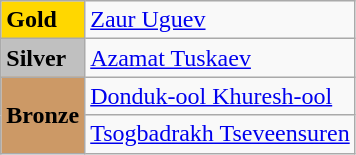<table class="wikitable">
<tr>
<td bgcolor="gold"><strong>Gold</strong></td>
<td> <a href='#'>Zaur Uguev</a></td>
</tr>
<tr>
<td bgcolor="silver"><strong>Silver</strong></td>
<td> <a href='#'>Azamat Tuskaev</a></td>
</tr>
<tr>
<td rowspan="2" bgcolor="#cc9966"><strong>Bronze</strong></td>
<td> <a href='#'>Donduk-ool Khuresh-ool</a></td>
</tr>
<tr>
<td> <a href='#'>Tsogbadrakh Tseveensuren</a></td>
</tr>
</table>
